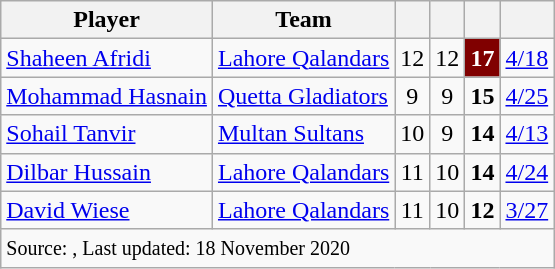<table class="wikitable" style="text-align: center;">
<tr>
<th>Player</th>
<th>Team</th>
<th></th>
<th></th>
<th></th>
<th></th>
</tr>
<tr>
<td style="text-align:left"><a href='#'>Shaheen Afridi</a></td>
<td style="text-align:left"><a href='#'>Lahore Qalandars</a></td>
<td>12</td>
<td>12</td>
<td style="background:maroon;color:white"><strong>17</strong></td>
<td><a href='#'>4/18</a></td>
</tr>
<tr>
<td style="text-align:left"><a href='#'>Mohammad Hasnain</a></td>
<td style="text-align:left"><a href='#'>Quetta Gladiators</a></td>
<td>9</td>
<td>9</td>
<td><strong>15</strong></td>
<td><a href='#'>4/25</a></td>
</tr>
<tr>
<td style="text-align:left"><a href='#'>Sohail Tanvir</a></td>
<td style="text-align:left"><a href='#'>Multan Sultans</a></td>
<td>10</td>
<td>9</td>
<td><strong>14</strong></td>
<td><a href='#'>4/13</a></td>
</tr>
<tr>
<td style="text-align:left"><a href='#'>Dilbar Hussain</a></td>
<td style="text-align:left"><a href='#'>Lahore Qalandars</a></td>
<td>11</td>
<td>10</td>
<td><strong>14</strong></td>
<td><a href='#'>4/24</a></td>
</tr>
<tr>
<td style="text-align:left"><a href='#'>David Wiese</a></td>
<td style="text-align:left"><a href='#'>Lahore Qalandars</a></td>
<td>11</td>
<td>10</td>
<td><strong>12</strong></td>
<td><a href='#'>3/27</a></td>
</tr>
<tr>
<td colspan="25" style="text-align:left"><small>Source: , Last updated: 18 November 2020</small></td>
</tr>
</table>
